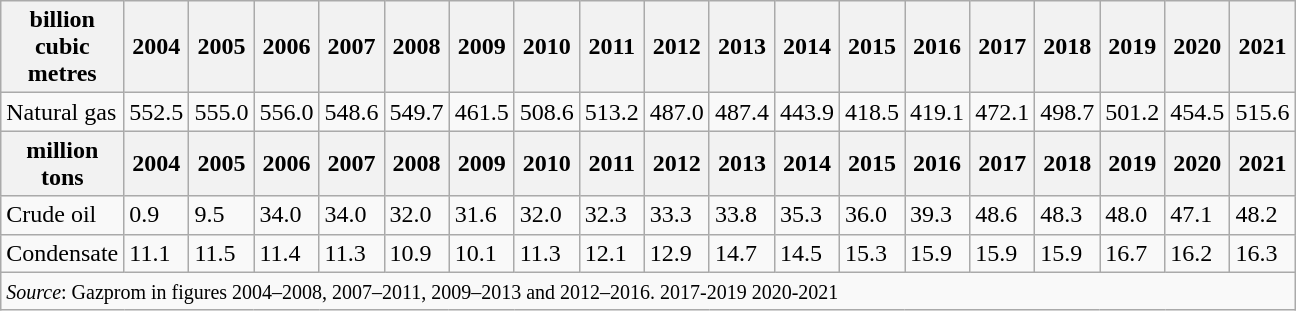<table class="wikitable" style="width:48em;">
<tr>
<th>billion cubic metres</th>
<th>2004</th>
<th>2005</th>
<th>2006</th>
<th>2007</th>
<th>2008</th>
<th>2009</th>
<th>2010</th>
<th>2011</th>
<th>2012</th>
<th>2013</th>
<th>2014</th>
<th>2015</th>
<th>2016</th>
<th>2017</th>
<th>2018</th>
<th>2019</th>
<th>2020</th>
<th>2021</th>
</tr>
<tr>
<td>Natural gas</td>
<td>552.5</td>
<td>555.0</td>
<td>556.0</td>
<td>548.6</td>
<td>549.7</td>
<td>461.5</td>
<td>508.6</td>
<td>513.2</td>
<td>487.0</td>
<td>487.4</td>
<td>443.9</td>
<td>418.5</td>
<td>419.1</td>
<td>472.1</td>
<td>498.7</td>
<td>501.2</td>
<td>454.5</td>
<td>515.6</td>
</tr>
<tr>
<th>million tons</th>
<th>2004</th>
<th>2005</th>
<th>2006</th>
<th>2007</th>
<th>2008</th>
<th>2009</th>
<th>2010</th>
<th>2011</th>
<th>2012</th>
<th>2013</th>
<th>2014</th>
<th>2015</th>
<th>2016</th>
<th>2017</th>
<th>2018</th>
<th>2019</th>
<th>2020</th>
<th>2021</th>
</tr>
<tr>
<td>Crude oil</td>
<td>0.9</td>
<td>9.5</td>
<td>34.0</td>
<td>34.0</td>
<td>32.0</td>
<td>31.6</td>
<td>32.0</td>
<td>32.3</td>
<td>33.3</td>
<td>33.8</td>
<td>35.3</td>
<td>36.0</td>
<td>39.3</td>
<td>48.6</td>
<td>48.3</td>
<td>48.0</td>
<td>47.1</td>
<td>48.2</td>
</tr>
<tr>
<td>Condensate</td>
<td>11.1</td>
<td>11.5</td>
<td>11.4</td>
<td>11.3</td>
<td>10.9</td>
<td>10.1</td>
<td>11.3</td>
<td>12.1</td>
<td>12.9</td>
<td>14.7</td>
<td>14.5</td>
<td>15.3</td>
<td>15.9</td>
<td>15.9</td>
<td>15.9</td>
<td>16.7</td>
<td>16.2</td>
<td>16.3</td>
</tr>
<tr>
<td colspan=19><small><em>Source</em>: Gazprom in figures 2004–2008, 2007–2011, 2009–2013 and 2012–2016.  2017-2019  </small>  <small> 2020-2021  </small></td>
</tr>
</table>
